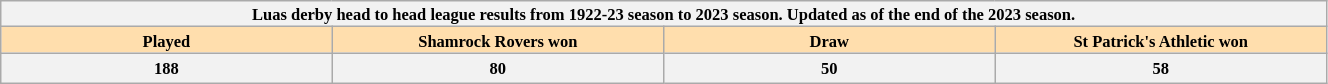<table class="wikitable plainrowheaders" style="border-collapse:collapse; width:70%; text-align:center; font-size: 11px">
<tr>
<th colspan=10 style="font-size:14">Luas derby head to head league results from 1922-23 season to 2023 season. Updated as of the end of the 2023 season.</th>
</tr>
<tr>
<th width=70px style="background: #ffdead;">Played</th>
<th width=70px style="background: #ffdead;">Shamrock Rovers won</th>
<th width=70px style="background: #ffdead;">Draw</th>
<th width=70px style="background: #ffdead;">St Patrick's Athletic won</th>
</tr>
<tr style="height: 20px;">
<th width=70px>188</th>
<th width=70px>80</th>
<th width=70px>50</th>
<th width=70px>58</th>
</tr>
</table>
